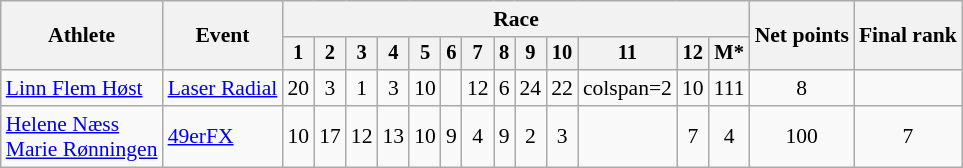<table class="wikitable" style="font-size:90%">
<tr>
<th rowspan="2">Athlete</th>
<th rowspan="2">Event</th>
<th colspan=13>Race</th>
<th rowspan=2>Net points</th>
<th rowspan=2>Final rank</th>
</tr>
<tr style="font-size:95%">
<th>1</th>
<th>2</th>
<th>3</th>
<th>4</th>
<th>5</th>
<th>6</th>
<th>7</th>
<th>8</th>
<th>9</th>
<th>10</th>
<th>11</th>
<th>12</th>
<th>M*</th>
</tr>
<tr align=center>
<td align=left><a href='#'>Linn Flem Høst</a></td>
<td align=left><a href='#'>Laser Radial</a></td>
<td>20</td>
<td>3</td>
<td>1</td>
<td>3</td>
<td>10</td>
<td></td>
<td>12</td>
<td>6</td>
<td>24</td>
<td>22</td>
<td>colspan=2 </td>
<td>10</td>
<td>111</td>
<td>8</td>
</tr>
<tr align=center>
<td align=left><a href='#'>Helene Næss</a><br><a href='#'>Marie Rønningen</a></td>
<td align=left><a href='#'>49erFX</a></td>
<td>10</td>
<td>17</td>
<td>12</td>
<td>13</td>
<td>10</td>
<td>9</td>
<td>4</td>
<td>9</td>
<td>2</td>
<td>3</td>
<td></td>
<td>7</td>
<td>4</td>
<td>100</td>
<td>7</td>
</tr>
</table>
